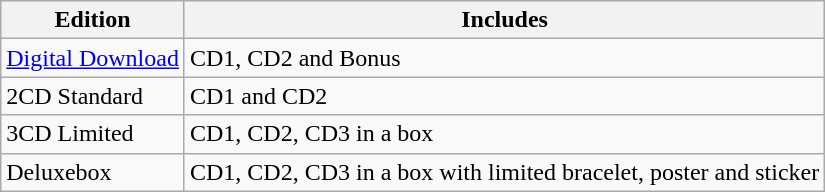<table class="wikitable">
<tr>
<th>Edition</th>
<th>Includes</th>
</tr>
<tr>
<td><a href='#'>Digital Download</a></td>
<td>CD1, CD2 and Bonus</td>
</tr>
<tr>
<td>2CD Standard</td>
<td>CD1 and CD2</td>
</tr>
<tr>
<td>3CD Limited</td>
<td>CD1, CD2, CD3 in a box</td>
</tr>
<tr>
<td>Deluxebox</td>
<td>CD1, CD2, CD3 in a box with limited bracelet, poster and sticker</td>
</tr>
</table>
